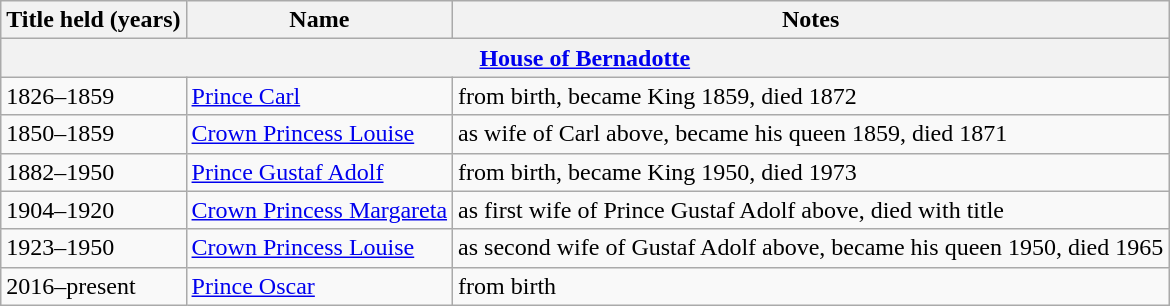<table class="wikitable">
<tr>
<th><strong>Title held (years)</strong></th>
<th><strong>Name</strong></th>
<th><strong>Notes</strong></th>
</tr>
<tr>
<th colspan=3><a href='#'>House of Bernadotte</a></th>
</tr>
<tr>
<td>1826–1859</td>
<td><a href='#'>Prince Carl</a></td>
<td>from birth, became King 1859, died 1872</td>
</tr>
<tr>
<td>1850–1859</td>
<td><a href='#'>Crown Princess Louise</a></td>
<td>as wife of Carl above, became his queen 1859, died 1871</td>
</tr>
<tr>
<td>1882–1950</td>
<td><a href='#'>Prince Gustaf Adolf</a></td>
<td>from birth, became King 1950, died 1973</td>
</tr>
<tr>
<td>1904–1920</td>
<td><a href='#'>Crown Princess Margareta</a></td>
<td>as first wife of Prince Gustaf Adolf above, died with title</td>
</tr>
<tr>
<td>1923–1950</td>
<td><a href='#'>Crown Princess Louise</a></td>
<td>as second wife of Gustaf Adolf above, became his queen 1950, died 1965</td>
</tr>
<tr>
<td>2016–present</td>
<td><a href='#'>Prince Oscar</a></td>
<td>from birth</td>
</tr>
</table>
